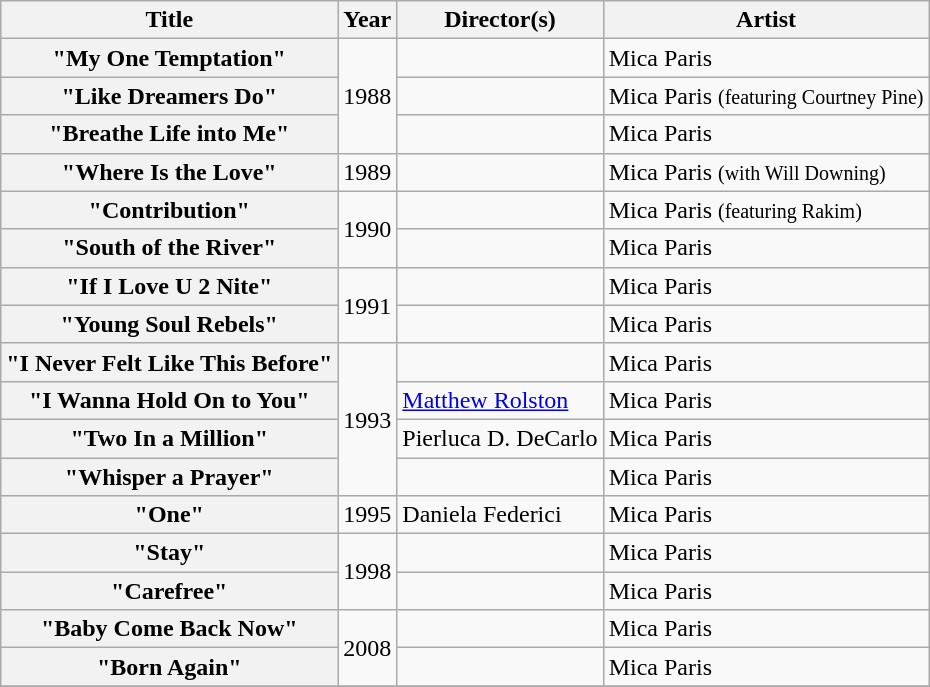<table class="wikitable plainrowheaders">
<tr>
<th scope="col">Title</th>
<th scope="col">Year</th>
<th scope="col">Director(s)</th>
<th scope="col">Artist</th>
</tr>
<tr>
<th scope="row">"My One Temptation"</th>
<td style="text-align:center;" rowspan="3">1988</td>
<td></td>
<td>Mica Paris</td>
</tr>
<tr>
<th scope="row">"Like Dreamers Do"</th>
<td></td>
<td>Mica Paris <small>(featuring Courtney Pine)</small></td>
</tr>
<tr>
<th scope="row">"Breathe Life into Me"</th>
<td></td>
<td>Mica Paris</td>
</tr>
<tr>
<th scope="row">"Where Is the Love" </th>
<td>1989</td>
<td></td>
<td>Mica Paris <small>(with Will Downing)</small></td>
</tr>
<tr>
<th scope="row">"Contribution" </th>
<td style="text-align:center;" rowspan="2">1990</td>
<td></td>
<td>Mica Paris <small>(featuring Rakim)</small></td>
</tr>
<tr>
<th scope="row">"South of the River" </th>
<td></td>
<td>Mica Paris</td>
</tr>
<tr>
<th scope="row">"If I Love U 2 Nite" </th>
<td style="text-align:center;" rowspan="2">1991</td>
<td></td>
<td>Mica Paris</td>
</tr>
<tr>
<th scope="row">"Young Soul Rebels" </th>
<td></td>
<td>Mica Paris</td>
</tr>
<tr>
<th scope="row">"I Never Felt Like This Before" </th>
<td style="text-align:center;" rowspan="4">1993</td>
<td></td>
<td>Mica Paris</td>
</tr>
<tr>
<th scope="row">"I Wanna Hold On to You" </th>
<td><a href='#'>Matthew Rolston</a></td>
<td>Mica Paris</td>
</tr>
<tr>
<th scope="row">"Two In a Million" </th>
<td>Pierluca D. DeCarlo</td>
<td>Mica Paris</td>
</tr>
<tr>
<th scope="row">"Whisper a Prayer" </th>
<td></td>
<td>Mica Paris</td>
</tr>
<tr>
<th scope="row">"One" </th>
<td>1995</td>
<td>Daniela Federici</td>
<td>Mica Paris</td>
</tr>
<tr>
<th scope="row">"Stay" </th>
<td style="text-align:center;" rowspan="2">1998</td>
<td></td>
<td>Mica Paris</td>
</tr>
<tr>
<th scope="row">"Carefree" </th>
<td></td>
<td>Mica Paris</td>
</tr>
<tr>
<th scope="row">"Baby Come Back Now" </th>
<td style="text-align:center;" rowspan="2">2008</td>
<td></td>
<td>Mica Paris</td>
</tr>
<tr>
<th scope="row">"Born Again" </th>
<td></td>
<td>Mica Paris</td>
</tr>
<tr>
</tr>
</table>
